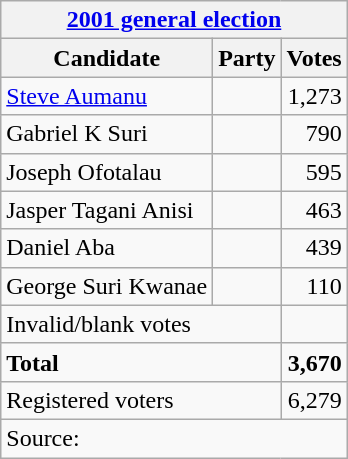<table class=wikitable style=text-align:left>
<tr>
<th colspan=3><a href='#'>2001 general election</a></th>
</tr>
<tr>
<th>Candidate</th>
<th>Party</th>
<th>Votes</th>
</tr>
<tr>
<td><a href='#'>Steve Aumanu</a></td>
<td></td>
<td align=right>1,273</td>
</tr>
<tr>
<td>Gabriel K Suri</td>
<td></td>
<td align=right>790</td>
</tr>
<tr>
<td>Joseph Ofotalau</td>
<td></td>
<td align=right>595</td>
</tr>
<tr>
<td>Jasper Tagani Anisi</td>
<td></td>
<td align=right>463</td>
</tr>
<tr>
<td>Daniel Aba</td>
<td></td>
<td align=right>439</td>
</tr>
<tr>
<td>George Suri Kwanae</td>
<td></td>
<td align=right>110</td>
</tr>
<tr>
<td colspan=2>Invalid/blank votes</td>
<td></td>
</tr>
<tr>
<td colspan=2><strong>Total</strong></td>
<td align=right><strong>3,670</strong></td>
</tr>
<tr>
<td colspan=2>Registered voters</td>
<td align=right>6,279</td>
</tr>
<tr>
<td colspan=3>Source: </td>
</tr>
</table>
